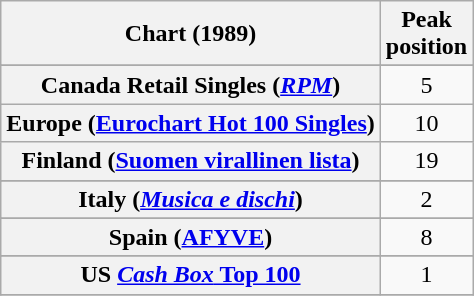<table class="wikitable sortable plainrowheaders" style="text-align:center">
<tr>
<th scope="col">Chart (1989)</th>
<th scope="col">Peak<br>position</th>
</tr>
<tr>
</tr>
<tr>
</tr>
<tr>
</tr>
<tr>
</tr>
<tr>
<th scope="row">Canada Retail Singles (<em><a href='#'>RPM</a></em>)</th>
<td>5</td>
</tr>
<tr>
<th scope="row">Europe (<a href='#'>Eurochart Hot 100 Singles</a>)</th>
<td>10</td>
</tr>
<tr>
<th scope="row">Finland (<a href='#'>Suomen virallinen lista</a>)</th>
<td>19</td>
</tr>
<tr>
</tr>
<tr>
</tr>
<tr>
<th scope="row">Italy (<em><a href='#'>Musica e dischi</a></em>)</th>
<td>2</td>
</tr>
<tr>
</tr>
<tr>
</tr>
<tr>
</tr>
<tr>
<th scope="row">Spain (<a href='#'>AFYVE</a>)</th>
<td>8</td>
</tr>
<tr>
</tr>
<tr>
</tr>
<tr>
</tr>
<tr>
</tr>
<tr>
</tr>
<tr>
</tr>
<tr>
</tr>
<tr>
</tr>
<tr>
<th scope="row">US <a href='#'><em>Cash Box</em> Top 100</a></th>
<td>1</td>
</tr>
<tr>
</tr>
</table>
